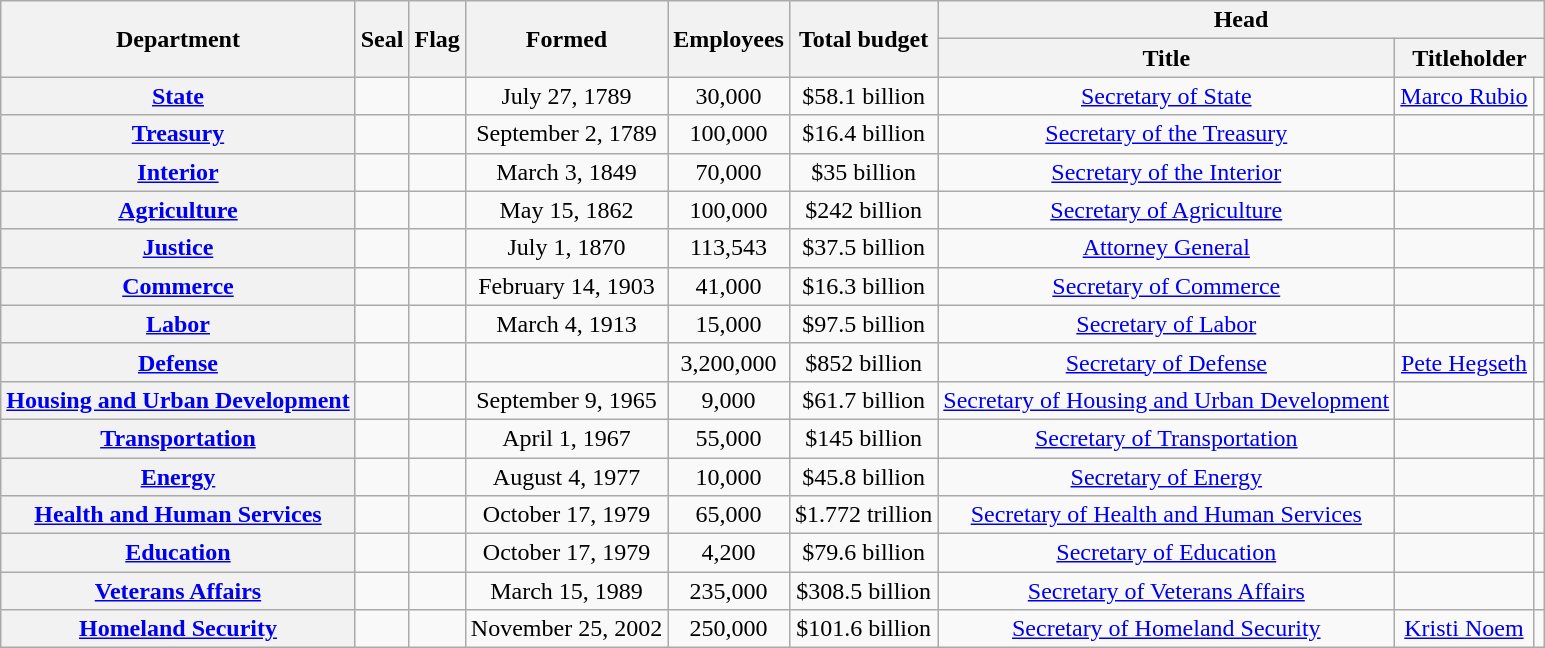<table class="wikitable sortable plainrowheaders" style="text-align:center;">
<tr>
<th scope="col" rowspan="2">Department</th>
<th scope="col" rowspan="2" data-sort-type="date">Seal</th>
<th scope="col" rowspan="2" data-sort-type="date">Flag</th>
<th scope="col" rowspan="2" data-sort-type="date">Formed</th>
<th scope="col" rowspan="2" data-sort-type="number">Employees</th>
<th scope="col" rowspan="2" data-sort-type="currency">Total budget</th>
<th scope="col" colspan="3">Head</th>
</tr>
<tr>
<th scope="col">Title</th>
<th scope="col" colspan='2'>Titleholder</th>
</tr>
<tr>
<th scope="row"><a href='#'>State</a></th>
<td></td>
<td></td>
<td>July 27, 1789</td>
<td data-sort-value=30000>30,000<br></td>
<td data-sort-value=58100000000>$58.1 billion<br></td>
<td><a href='#'>Secretary of State</a></td>
<td><a href='#'>Marco Rubio</a></td>
<td></td>
</tr>
<tr>
<th scope="row"><a href='#'>Treasury</a></th>
<td></td>
<td></td>
<td>September 2, 1789</td>
<td data-sort-value=100000>100,000<br></td>
<td data-sort-value=16400000000>$16.4 billion<br></td>
<td><a href='#'>Secretary of the Treasury</a></td>
<td></td>
<td></td>
</tr>
<tr>
<th scope="row"><a href='#'>Interior</a></th>
<td></td>
<td></td>
<td>March 3, 1849</td>
<td data-sort-value=70000>70,000<br></td>
<td data-sort-value=35000000000>$35 billion<br></td>
<td><a href='#'>Secretary of the Interior</a></td>
<td></td>
<td></td>
</tr>
<tr>
<th scope="row"><a href='#'>Agriculture</a></th>
<td></td>
<td></td>
<td>May 15, 1862</td>
<td data-sort-value=100000>100,000<br></td>
<td data-sort-value=242000000000>$242 billion<br></td>
<td><a href='#'>Secretary of Agriculture</a></td>
<td></td>
<td></td>
</tr>
<tr>
<th scope="row"><a href='#'>Justice</a></th>
<td></td>
<td></td>
<td>July 1, 1870</td>
<td data-sort-value=113543>113,543<br></td>
<td data-sort-value=37500000000>$37.5 billion<br></td>
<td><a href='#'>Attorney General</a></td>
<td></td>
<td></td>
</tr>
<tr>
<th scope="row"><a href='#'>Commerce</a></th>
<td></td>
<td></td>
<td>February 14, 1903</td>
<td data-sort-value=41000>41,000<br></td>
<td data-sort-value=16300000000>$16.3 billion<br></td>
<td><a href='#'>Secretary of Commerce</a></td>
<td></td>
<td></td>
</tr>
<tr>
<th scope="row"><a href='#'>Labor</a></th>
<td></td>
<td></td>
<td>March 4, 1913</td>
<td data-sort-value=15000>15,000<br></td>
<td data-sort-value=97500000000>$97.5 billion<br></td>
<td><a href='#'>Secretary of Labor</a></td>
<td></td>
<td></td>
</tr>
<tr>
<th scope="row"><a href='#'>Defense</a></th>
<td></td>
<td></td>
<td></td>
<td data-sort-value=3200000>3,200,000<br></td>
<td data-sort-value=852000000000>$852 billion<br></td>
<td><a href='#'>Secretary of Defense</a></td>
<td><a href='#'>Pete Hegseth</a></td>
<td></td>
</tr>
<tr>
<th scope="row"><a href='#'>Housing and Urban Development</a></th>
<td></td>
<td></td>
<td>September 9, 1965</td>
<td data-sort-value=9000>9,000<br></td>
<td data-sort-value=61700000000>$61.7 billion<br></td>
<td><a href='#'>Secretary of Housing and Urban Development</a></td>
<td></td>
<td></td>
</tr>
<tr>
<th scope="row"><a href='#'>Transportation</a></th>
<td></td>
<td></td>
<td>April 1, 1967</td>
<td data-sort-value=55000>55,000<br></td>
<td data-sort-value=145000000000>$145 billion<br></td>
<td><a href='#'>Secretary of Transportation</a></td>
<td></td>
<td></td>
</tr>
<tr>
<th scope="row"><a href='#'>Energy</a></th>
<td></td>
<td></td>
<td>August 4, 1977</td>
<td data-sort-value=10000>10,000<br></td>
<td data-sort-value=45800000000>$45.8 billion<br></td>
<td><a href='#'>Secretary of Energy</a></td>
<td></td>
<td></td>
</tr>
<tr>
<th scope="row"><a href='#'>Health and Human Services</a></th>
<td></td>
<td></td>
<td>October 17, 1979</td>
<td data-sort-value=65000>65,000<br></td>
<td data-sort-value=1772000000000>$1.772 trillion<br></td>
<td><a href='#'>Secretary of Health and Human Services</a></td>
<td></td>
<td></td>
</tr>
<tr>
<th scope="row"><a href='#'>Education</a></th>
<td></td>
<td></td>
<td>October 17, 1979</td>
<td data-sort-value=4200>4,200<br></td>
<td data-sort-value=79600000000>$79.6 billion<br></td>
<td><a href='#'>Secretary of Education</a></td>
<td></td>
<td></td>
</tr>
<tr>
<th scope="row"><a href='#'>Veterans Affairs</a></th>
<td></td>
<td></td>
<td>March 15, 1989</td>
<td data-sort-value=235000>235,000<br></td>
<td data-sort-value=308500000000>$308.5 billion<br></td>
<td><a href='#'>Secretary of Veterans Affairs</a></td>
<td></td>
<td></td>
</tr>
<tr>
<th scope="row"><a href='#'>Homeland Security</a></th>
<td></td>
<td></td>
<td>November 25, 2002</td>
<td data-sort-value=250000>250,000<br></td>
<td data-sort-value=101600000000>$101.6 billion<br></td>
<td><a href='#'>Secretary of Homeland Security</a></td>
<td><a href='#'>Kristi Noem</a></td>
<td></td>
</tr>
</table>
